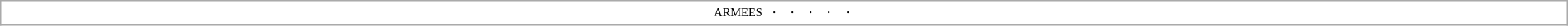<table align="center" border="0" cellspacing="0" cellpadding="3" style="border:1px solid #AAAAAA; border-collapse:collapse; font-size: 60%; text-align:center" width="100%">
<tr>
<td style="width: 2%;"></td>
<td>ARMEES <a href='#'></a> ・ <a href='#'></a> ・ <a href='#'></a> ・ <a href='#'></a> ・ <a href='#'></a> ・ <a href='#'></a></td>
<td style="width: 2%;"></td>
</tr>
<tr --->
</tr>
</table>
